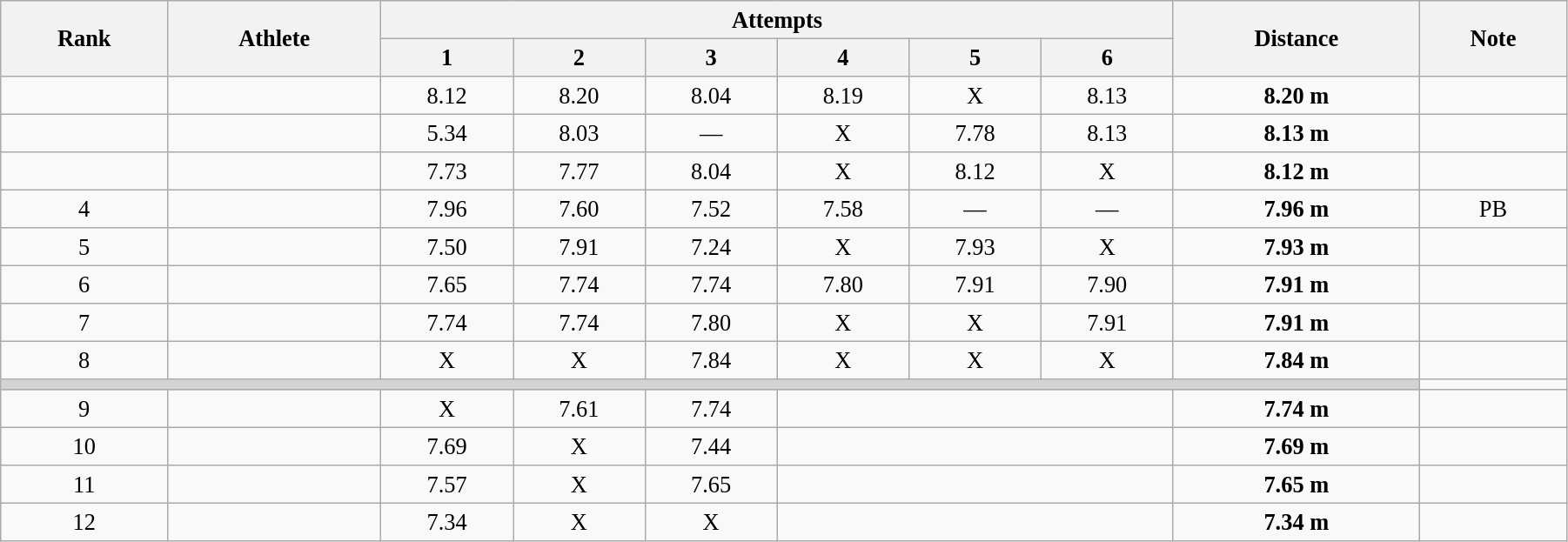<table class="wikitable" style=" text-align:center; font-size:110%;" width="95%">
<tr>
<th rowspan="2">Rank</th>
<th rowspan="2">Athlete</th>
<th colspan="6">Attempts</th>
<th rowspan="2">Distance</th>
<th rowspan="2">Note</th>
</tr>
<tr>
<th>1</th>
<th>2</th>
<th>3</th>
<th>4</th>
<th>5</th>
<th>6</th>
</tr>
<tr>
<td></td>
<td align=left></td>
<td>8.12</td>
<td>8.20</td>
<td>8.04</td>
<td>8.19</td>
<td>X</td>
<td>8.13</td>
<td><strong>8.20 m </strong></td>
<td></td>
</tr>
<tr>
<td></td>
<td align=left></td>
<td>5.34</td>
<td>8.03</td>
<td>—</td>
<td>X</td>
<td>7.78</td>
<td>8.13</td>
<td><strong>8.13 m </strong></td>
<td></td>
</tr>
<tr>
<td></td>
<td align=left></td>
<td>7.73</td>
<td>7.77</td>
<td>8.04</td>
<td>X</td>
<td>8.12</td>
<td>X</td>
<td><strong>8.12 m </strong></td>
<td></td>
</tr>
<tr>
<td>4</td>
<td align=left></td>
<td>7.96</td>
<td>7.60</td>
<td>7.52</td>
<td>7.58</td>
<td>—</td>
<td>—</td>
<td><strong>7.96 m </strong></td>
<td>PB</td>
</tr>
<tr>
<td>5</td>
<td align=left></td>
<td>7.50</td>
<td>7.91</td>
<td>7.24</td>
<td>X</td>
<td>7.93</td>
<td>X</td>
<td><strong>7.93 m </strong></td>
<td></td>
</tr>
<tr>
<td>6</td>
<td align=left></td>
<td>7.65</td>
<td>7.74</td>
<td>7.74</td>
<td>7.80</td>
<td>7.91</td>
<td>7.90</td>
<td><strong>7.91 m </strong></td>
<td></td>
</tr>
<tr>
<td>7</td>
<td align=left></td>
<td>7.74</td>
<td>7.74</td>
<td>7.80</td>
<td>X</td>
<td>X</td>
<td>7.91</td>
<td><strong>7.91 m </strong></td>
<td></td>
</tr>
<tr>
<td>8</td>
<td align=left></td>
<td>X</td>
<td>X</td>
<td>7.84</td>
<td>X</td>
<td>X</td>
<td>X</td>
<td><strong>7.84 m </strong></td>
<td></td>
</tr>
<tr>
<td colspan=9 bgcolor=lightgray></td>
</tr>
<tr>
<td>9</td>
<td align=left></td>
<td>X</td>
<td>7.61</td>
<td>7.74</td>
<td colspan=3></td>
<td><strong>7.74 m </strong></td>
<td></td>
</tr>
<tr>
<td>10</td>
<td align=left></td>
<td>7.69</td>
<td>X</td>
<td>7.44</td>
<td colspan=3></td>
<td><strong>7.69 m </strong></td>
<td></td>
</tr>
<tr>
<td>11</td>
<td align=left></td>
<td>7.57</td>
<td>X</td>
<td>7.65</td>
<td colspan=3></td>
<td><strong>7.65 m </strong></td>
<td></td>
</tr>
<tr>
<td>12</td>
<td align=left></td>
<td>7.34</td>
<td>X</td>
<td>X</td>
<td colspan=3></td>
<td><strong>7.34 m </strong></td>
<td></td>
</tr>
</table>
